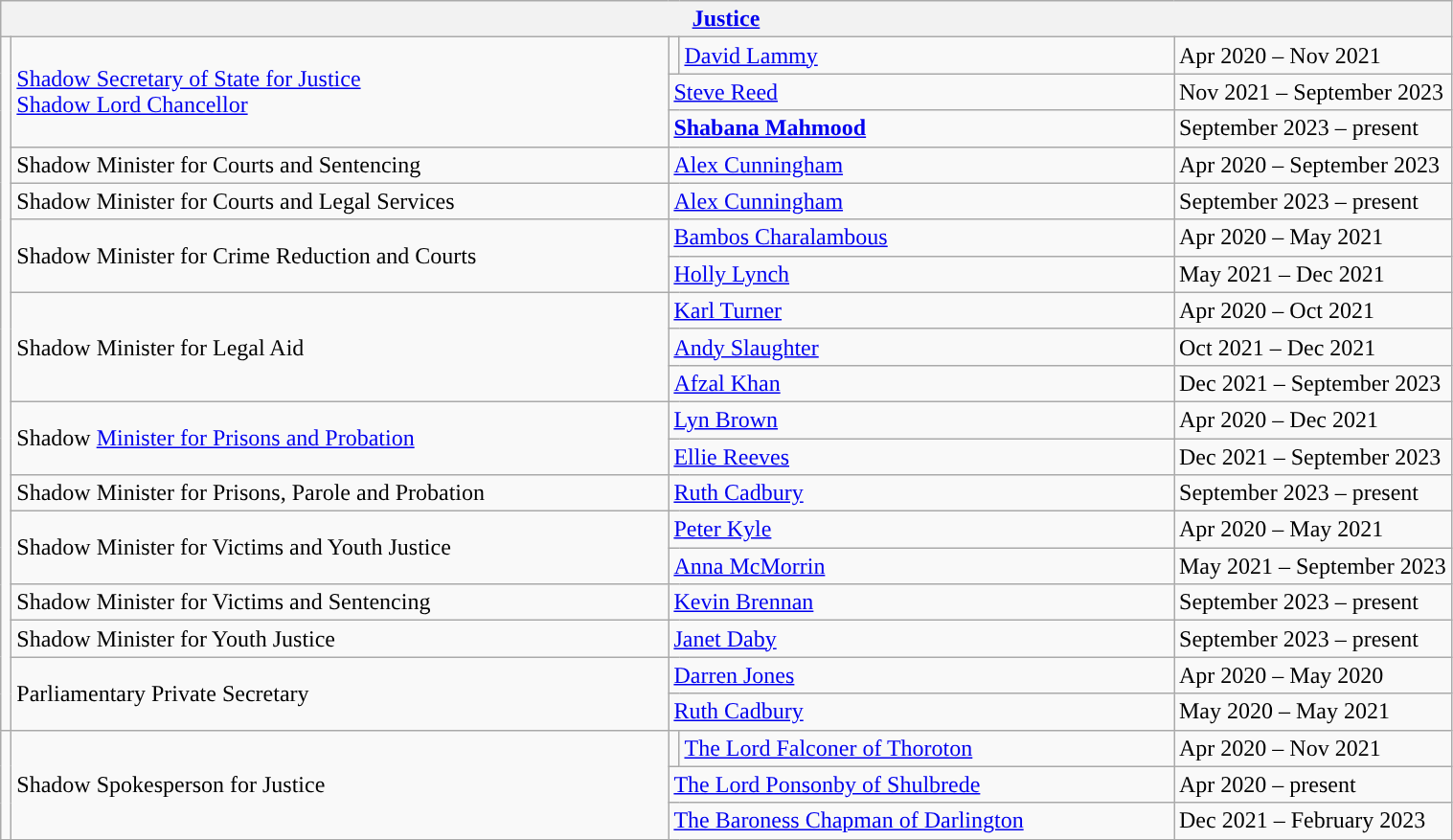<table class="wikitable">
<tr>
<th colspan="5"><a href='#'>Justice</a></th>
</tr>
<tr>
<td rowspan="19" style="background: "></td>
<td rowspan="3" style="width: 450px;"><a href='#'>Shadow Secretary of State for Justice</a><br><a href='#'>Shadow Lord Chancellor</a></td>
<td style="background: "></td>
<td style="width: 337px;"><a href='#'>David Lammy</a></td>
<td>Apr 2020 – Nov 2021</td>
</tr>
<tr>
<td colspan="2"><a href='#'>Steve Reed</a></td>
<td>Nov 2021 – September 2023</td>
</tr>
<tr>
<td colspan="2"><strong><a href='#'>Shabana Mahmood</a></strong></td>
<td>September 2023 – present</td>
</tr>
<tr>
<td>Shadow Minister for Courts and Sentencing</td>
<td colspan="2"><a href='#'>Alex Cunningham</a></td>
<td>Apr 2020 – September 2023</td>
</tr>
<tr>
<td>Shadow Minister for Courts and Legal Services</td>
<td colspan="2"><a href='#'>Alex Cunningham</a></td>
<td>September 2023 – present</td>
</tr>
<tr>
<td rowspan="2">Shadow Minister for Crime Reduction and Courts</td>
<td colspan="2"><a href='#'>Bambos Charalambous</a></td>
<td>Apr 2020 – May 2021</td>
</tr>
<tr>
<td colspan="2"><a href='#'>Holly Lynch</a></td>
<td>May 2021 – Dec 2021</td>
</tr>
<tr>
<td rowspan="3">Shadow Minister for Legal Aid</td>
<td colspan="2"><a href='#'>Karl Turner</a></td>
<td>Apr 2020 – Oct 2021</td>
</tr>
<tr>
<td colspan="2"><a href='#'>Andy Slaughter</a></td>
<td>Oct 2021 – Dec 2021</td>
</tr>
<tr>
<td colspan="2"><a href='#'>Afzal Khan</a></td>
<td>Dec 2021 – September 2023</td>
</tr>
<tr>
<td rowspan="2">Shadow <a href='#'>Minister for Prisons and Probation</a></td>
<td colspan="2"><a href='#'>Lyn Brown</a></td>
<td>Apr 2020 – Dec 2021</td>
</tr>
<tr>
<td colspan="2"><a href='#'>Ellie Reeves</a></td>
<td>Dec 2021 – September 2023</td>
</tr>
<tr>
<td>Shadow Minister for Prisons, Parole and Probation</td>
<td colspan="2"><a href='#'>Ruth Cadbury</a></td>
<td>September 2023 – present</td>
</tr>
<tr>
<td rowspan="2">Shadow Minister for Victims and Youth Justice</td>
<td colspan="2"><a href='#'>Peter Kyle</a></td>
<td>Apr 2020 – May 2021</td>
</tr>
<tr>
<td colspan="2"><a href='#'>Anna McMorrin</a></td>
<td>May 2021 – September 2023</td>
</tr>
<tr>
<td>Shadow Minister for Victims and Sentencing</td>
<td colspan="2"><a href='#'>Kevin Brennan</a></td>
<td>September 2023 – present</td>
</tr>
<tr>
<td>Shadow Minister for Youth Justice</td>
<td colspan="2"><a href='#'>Janet Daby</a></td>
<td>September 2023 – present</td>
</tr>
<tr>
<td rowspan="2">Parliamentary Private Secretary</td>
<td colspan="2"><a href='#'>Darren Jones</a></td>
<td>Apr 2020 – May 2020</td>
</tr>
<tr>
<td colspan="2"><a href='#'>Ruth Cadbury</a></td>
<td>May 2020 – May 2021</td>
</tr>
<tr>
<td rowspan="3" style="background: "></td>
<td rowspan="3">Shadow Spokesperson for Justice</td>
<td style="background: "></td>
<td><a href='#'>The Lord Falconer of Thoroton</a></td>
<td>Apr 2020 – Nov 2021</td>
</tr>
<tr>
<td colspan="2"><a href='#'>The Lord Ponsonby of Shulbrede</a></td>
<td>Apr 2020 – present</td>
</tr>
<tr>
<td colspan="2"><a href='#'>The Baroness Chapman of Darlington</a></td>
<td>Dec 2021 – February 2023</td>
</tr>
</table>
